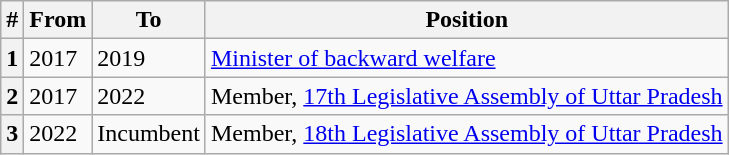<table class="wikitable sortable">
<tr>
<th>#</th>
<th>From</th>
<th>To</th>
<th>Position</th>
</tr>
<tr>
<th>1</th>
<td>2017</td>
<td>2019</td>
<td><a href='#'>Minister of backward welfare</a></td>
</tr>
<tr>
<th>2</th>
<td>2017</td>
<td>2022</td>
<td>Member, <a href='#'>17th Legislative Assembly of Uttar Pradesh</a></td>
</tr>
<tr>
<th>3</th>
<td>2022</td>
<td>Incumbent</td>
<td>Member, <a href='#'>18th Legislative Assembly of Uttar Pradesh</a></td>
</tr>
</table>
